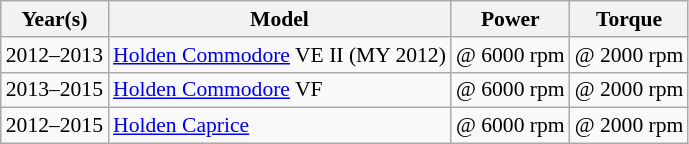<table class="wikitable" style="font-size: 90%">
<tr>
<th>Year(s)</th>
<th>Model</th>
<th>Power</th>
<th>Torque</th>
</tr>
<tr>
<td>2012–2013</td>
<td><a href='#'>Holden Commodore</a> VE II (MY 2012)</td>
<td> @ 6000 rpm</td>
<td> @ 2000 rpm</td>
</tr>
<tr>
<td>2013–2015</td>
<td><a href='#'>Holden Commodore</a> VF</td>
<td> @ 6000 rpm</td>
<td> @ 2000 rpm</td>
</tr>
<tr>
<td>2012–2015</td>
<td><a href='#'>Holden Caprice</a></td>
<td> @ 6000 rpm</td>
<td> @ 2000 rpm</td>
</tr>
</table>
